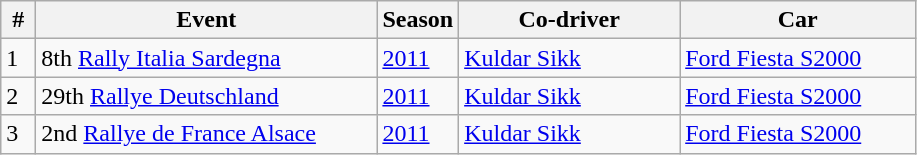<table class="wikitable">
<tr>
<th style="width:1px"> # </th>
<th style="width:220px">Event</th>
<th style="width:20px">Season</th>
<th style="width:140px">Co-driver</th>
<th style="width:150px">Car</th>
</tr>
<tr>
<td>1</td>
<td> 8th <a href='#'>Rally Italia Sardegna</a></td>
<td><a href='#'>2011</a></td>
<td> <a href='#'>Kuldar Sikk</a></td>
<td><a href='#'>Ford Fiesta S2000</a></td>
</tr>
<tr>
<td>2</td>
<td> 29th <a href='#'>Rallye Deutschland</a></td>
<td><a href='#'>2011</a></td>
<td> <a href='#'>Kuldar Sikk</a></td>
<td><a href='#'>Ford Fiesta S2000</a></td>
</tr>
<tr>
<td>3</td>
<td> 2nd <a href='#'>Rallye de France Alsace</a></td>
<td><a href='#'>2011</a></td>
<td> <a href='#'>Kuldar Sikk</a></td>
<td><a href='#'>Ford Fiesta S2000</a></td>
</tr>
</table>
